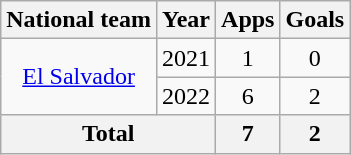<table class="wikitable" style="text-align:center">
<tr>
<th>National team</th>
<th>Year</th>
<th>Apps</th>
<th>Goals</th>
</tr>
<tr>
<td rowspan="2"><a href='#'>El Salvador</a></td>
<td>2021</td>
<td>1</td>
<td>0</td>
</tr>
<tr>
<td>2022</td>
<td>6</td>
<td>2</td>
</tr>
<tr>
<th colspan="2">Total</th>
<th>7</th>
<th>2</th>
</tr>
</table>
